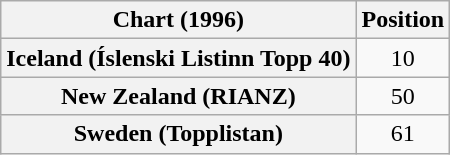<table class="wikitable sortable plainrowheaders" style="text-align:center">
<tr>
<th>Chart (1996)</th>
<th>Position</th>
</tr>
<tr>
<th scope="row">Iceland (Íslenski Listinn Topp 40)</th>
<td>10</td>
</tr>
<tr>
<th scope="row">New Zealand (RIANZ)</th>
<td>50</td>
</tr>
<tr>
<th scope="row">Sweden (Topplistan)</th>
<td>61</td>
</tr>
</table>
